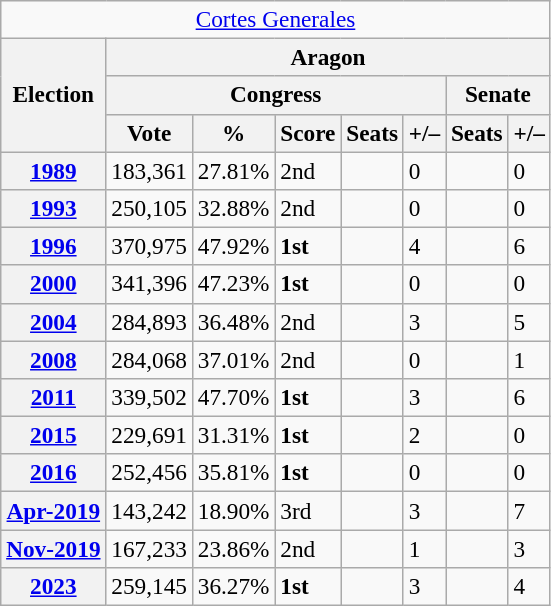<table class="wikitable" style="font-size:97%; text-align:left;">
<tr>
<td colspan="8" align="center"><a href='#'>Cortes Generales</a></td>
</tr>
<tr>
<th rowspan="3">Election</th>
<th colspan="7">Aragon</th>
</tr>
<tr>
<th colspan="5">Congress</th>
<th colspan="2">Senate</th>
</tr>
<tr>
<th>Vote</th>
<th>%</th>
<th>Score</th>
<th>Seats</th>
<th>+/–</th>
<th>Seats</th>
<th>+/–</th>
</tr>
<tr>
<th><a href='#'>1989</a></th>
<td>183,361</td>
<td>27.81%</td>
<td>2nd</td>
<td></td>
<td>0</td>
<td></td>
<td>0</td>
</tr>
<tr>
<th><a href='#'>1993</a></th>
<td>250,105</td>
<td>32.88%</td>
<td>2nd</td>
<td></td>
<td>0</td>
<td></td>
<td>0</td>
</tr>
<tr>
<th><a href='#'>1996</a></th>
<td>370,975</td>
<td>47.92%</td>
<td><strong>1st</strong></td>
<td></td>
<td>4</td>
<td></td>
<td>6</td>
</tr>
<tr>
<th><a href='#'>2000</a></th>
<td>341,396</td>
<td>47.23%</td>
<td><strong>1st</strong></td>
<td></td>
<td>0</td>
<td></td>
<td>0</td>
</tr>
<tr>
<th><a href='#'>2004</a></th>
<td>284,893</td>
<td>36.48%</td>
<td>2nd</td>
<td></td>
<td>3</td>
<td></td>
<td>5</td>
</tr>
<tr>
<th><a href='#'>2008</a></th>
<td>284,068</td>
<td>37.01%</td>
<td>2nd</td>
<td></td>
<td>0</td>
<td></td>
<td>1</td>
</tr>
<tr>
<th><a href='#'>2011</a></th>
<td>339,502</td>
<td>47.70%</td>
<td><strong>1st</strong></td>
<td></td>
<td>3</td>
<td></td>
<td>6</td>
</tr>
<tr>
<th><a href='#'>2015</a></th>
<td>229,691</td>
<td>31.31%</td>
<td><strong>1st</strong></td>
<td></td>
<td>2</td>
<td></td>
<td>0</td>
</tr>
<tr>
<th><a href='#'>2016</a></th>
<td>252,456</td>
<td>35.81%</td>
<td><strong>1st</strong></td>
<td></td>
<td>0</td>
<td></td>
<td>0</td>
</tr>
<tr>
<th><a href='#'>Apr-2019</a></th>
<td>143,242</td>
<td>18.90%</td>
<td>3rd</td>
<td></td>
<td>3</td>
<td></td>
<td>7</td>
</tr>
<tr>
<th><a href='#'>Nov-2019</a></th>
<td>167,233</td>
<td>23.86%</td>
<td>2nd</td>
<td></td>
<td>1</td>
<td></td>
<td>3</td>
</tr>
<tr>
<th><a href='#'>2023</a></th>
<td>259,145</td>
<td>36.27%</td>
<td><strong>1st</strong></td>
<td></td>
<td>3</td>
<td></td>
<td>4</td>
</tr>
</table>
